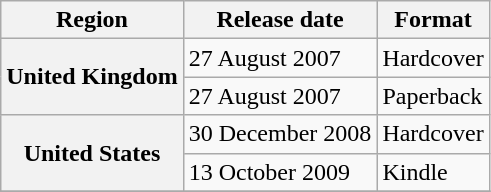<table class="wikitable plainrowheaders">
<tr>
<th scope="col">Region</th>
<th scope="col">Release date</th>
<th scope="col">Format</th>
</tr>
<tr>
<th scope="row" rowspan="2">United Kingdom</th>
<td>27 August 2007</td>
<td>Hardcover</td>
</tr>
<tr>
<td>27 August 2007</td>
<td>Paperback</td>
</tr>
<tr>
<th scope="row" rowspan="2">United States</th>
<td>30 December 2008</td>
<td>Hardcover</td>
</tr>
<tr>
<td>13 October 2009</td>
<td>Kindle</td>
</tr>
<tr>
</tr>
</table>
